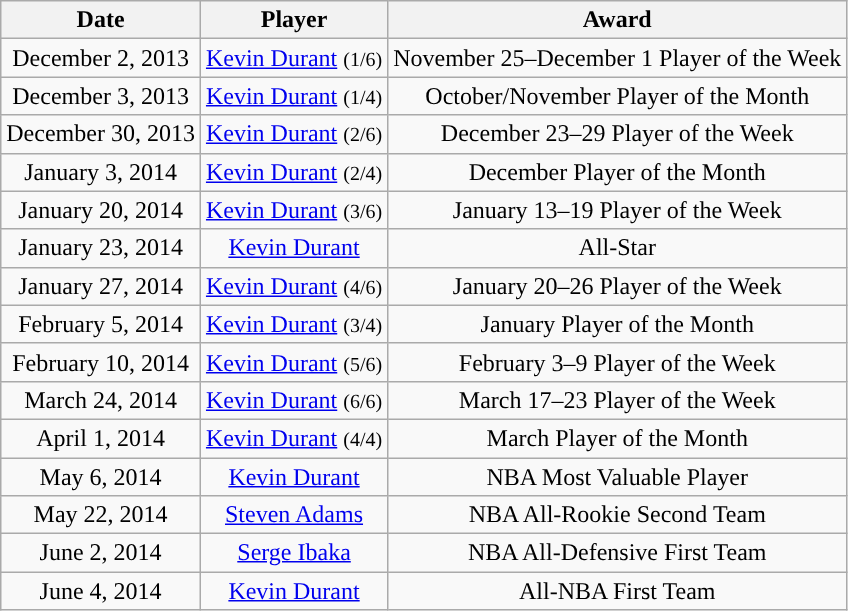<table class="wikitable sortable sortable" style="text-align: center">
<tr>
<th>Date</th>
<th>Player</th>
<th>Award</th>
</tr>
<tr style="text-align: center">
<td>December 2, 2013</td>
<td><a href='#'>Kevin Durant</a> <small>(1/6)</small></td>
<td>November 25–December 1 Player of the Week</td>
</tr>
<tr style="text-align: center">
<td>December 3, 2013</td>
<td><a href='#'>Kevin Durant</a> <small>(1/4)</small></td>
<td>October/November Player of the Month</td>
</tr>
<tr style="text-align: center">
<td>December 30, 2013</td>
<td><a href='#'>Kevin Durant</a> <small>(2/6)</small></td>
<td>December 23–29 Player of the Week</td>
</tr>
<tr style="text-align: center">
<td>January 3, 2014</td>
<td><a href='#'>Kevin Durant</a> <small>(2/4)</small></td>
<td>December Player of the Month</td>
</tr>
<tr style="text-align: center">
<td>January 20, 2014</td>
<td><a href='#'>Kevin Durant</a> <small>(3/6)</small></td>
<td>January 13–19 Player of the Week</td>
</tr>
<tr style="text-align: center">
<td>January 23, 2014</td>
<td><a href='#'>Kevin Durant</a></td>
<td>All-Star</td>
</tr>
<tr style="text-align: center">
<td>January 27, 2014</td>
<td><a href='#'>Kevin Durant</a> <small>(4/6)</small></td>
<td>January 20–26 Player of the Week</td>
</tr>
<tr style="text-align: center">
<td>February 5, 2014</td>
<td><a href='#'>Kevin Durant</a> <small>(3/4)</small></td>
<td>January Player of the Month</td>
</tr>
<tr style="text-align: center">
<td>February 10, 2014</td>
<td><a href='#'>Kevin Durant</a> <small>(5/6)</small></td>
<td>February 3–9 Player of the Week</td>
</tr>
<tr style="text-align: center">
<td>March 24, 2014</td>
<td><a href='#'>Kevin Durant</a> <small>(6/6)</small></td>
<td>March 17–23 Player of the Week</td>
</tr>
<tr style="text-align: center">
<td>April 1, 2014</td>
<td><a href='#'>Kevin Durant</a> <small>(4/4)</small></td>
<td>March Player of the Month</td>
</tr>
<tr style="text-align: center">
<td>May 6, 2014</td>
<td><a href='#'>Kevin Durant</a></td>
<td>NBA Most Valuable Player</td>
</tr>
<tr style="text-align: center">
<td>May 22, 2014</td>
<td><a href='#'>Steven Adams</a></td>
<td>NBA All-Rookie Second Team</td>
</tr>
<tr style="text-align: center">
<td>June 2, 2014</td>
<td><a href='#'>Serge Ibaka</a></td>
<td>NBA All-Defensive First Team</td>
</tr>
<tr style="text-align: center">
<td>June 4, 2014</td>
<td><a href='#'>Kevin Durant</a></td>
<td>All-NBA First Team</td>
</tr>
</table>
